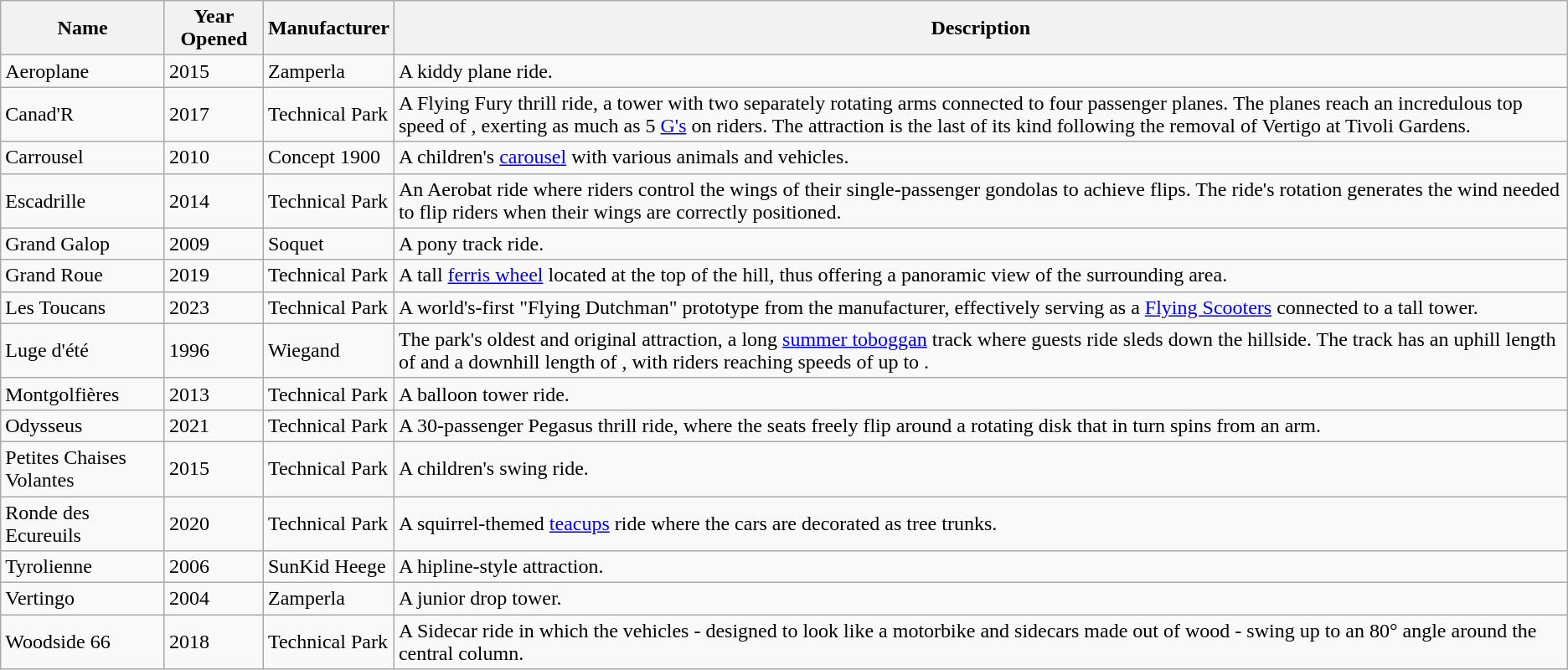<table class="wikitable sortable">
<tr>
<th>Name</th>
<th>Year Opened</th>
<th>Manufacturer</th>
<th>Description</th>
</tr>
<tr>
<td>Aeroplane</td>
<td>2015</td>
<td>Zamperla</td>
<td>A kiddy plane ride.</td>
</tr>
<tr>
<td>Canad'R</td>
<td>2017</td>
<td>Technical Park</td>
<td>A Flying Fury thrill ride, a tower with two separately rotating arms connected to four passenger planes. The planes reach an incredulous top speed of , exerting as much as 5 <a href='#'>G's</a> on riders. The attraction is the last of its kind following the removal of Vertigo at Tivoli Gardens.</td>
</tr>
<tr>
<td>Carrousel</td>
<td>2010</td>
<td>Concept 1900</td>
<td>A children's <a href='#'>carousel</a> with various animals and vehicles.</td>
</tr>
<tr>
<td>Escadrille</td>
<td>2014</td>
<td>Technical Park</td>
<td>An Aerobat ride where riders control the wings of their single-passenger gondolas to achieve flips. The ride's rotation generates the wind needed to flip riders when their wings are correctly positioned.</td>
</tr>
<tr>
<td>Grand Galop</td>
<td>2009</td>
<td>Soquet</td>
<td>A pony track ride.</td>
</tr>
<tr>
<td>Grand Roue</td>
<td>2019</td>
<td>Technical Park</td>
<td>A  tall <a href='#'>ferris wheel</a> located at the top of the hill, thus offering a panoramic view of the surrounding area.</td>
</tr>
<tr>
<td>Les Toucans</td>
<td>2023</td>
<td>Technical Park</td>
<td>A world's-first "Flying Dutchman" prototype from the manufacturer, effectively serving as a <a href='#'>Flying Scooters</a> connected to a  tall tower.</td>
</tr>
<tr>
<td>Luge d'été</td>
<td>1996</td>
<td>Wiegand</td>
<td>The park's oldest and original attraction, a  long <a href='#'>summer toboggan</a> track where guests ride sleds down the hillside. The track has an uphill length of  and a downhill length of , with riders reaching speeds of up to .</td>
</tr>
<tr>
<td>Montgolfières</td>
<td>2013</td>
<td>Technical Park</td>
<td>A balloon tower ride.</td>
</tr>
<tr>
<td>Odysseus</td>
<td>2021</td>
<td>Technical Park</td>
<td>A 30-passenger Pegasus thrill ride, where the seats freely flip around a rotating disk that in turn spins from an arm.</td>
</tr>
<tr>
<td>Petites Chaises Volantes</td>
<td>2015</td>
<td>Technical Park</td>
<td>A children's swing ride.</td>
</tr>
<tr>
<td>Ronde des Ecureuils</td>
<td>2020</td>
<td>Technical Park</td>
<td>A squirrel-themed <a href='#'>teacups</a> ride where the cars are decorated as tree trunks.</td>
</tr>
<tr>
<td>Tyrolienne</td>
<td>2006</td>
<td>SunKid Heege</td>
<td>A hipline-style attraction.</td>
</tr>
<tr>
<td>Vertingo</td>
<td>2004</td>
<td>Zamperla</td>
<td>A junior drop tower.</td>
</tr>
<tr>
<td>Woodside 66</td>
<td>2018</td>
<td>Technical Park</td>
<td>A Sidecar ride in which the vehicles - designed to look like a motorbike and sidecars made out of wood - swing up to an 80° angle around the central column.</td>
</tr>
</table>
